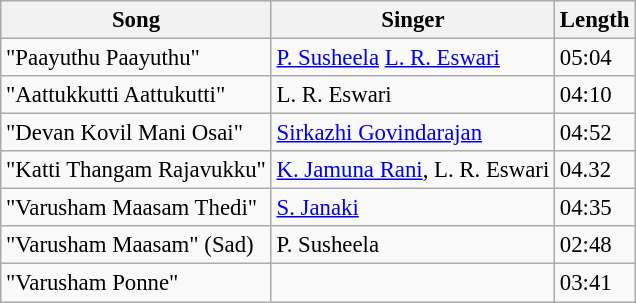<table class="wikitable" style="font-size:95%;">
<tr>
<th>Song</th>
<th>Singer</th>
<th>Length</th>
</tr>
<tr>
<td>"Paayuthu Paayuthu"</td>
<td><a href='#'>P. Susheela</a> <a href='#'>L. R. Eswari</a></td>
<td>05:04</td>
</tr>
<tr>
<td>"Aattukkutti Aattukutti"</td>
<td>L. R. Eswari</td>
<td>04:10</td>
</tr>
<tr>
<td>"Devan Kovil Mani Osai"</td>
<td><a href='#'>Sirkazhi Govindarajan</a></td>
<td>04:52</td>
</tr>
<tr>
<td>"Katti Thangam Rajavukku"</td>
<td><a href='#'>K. Jamuna Rani</a>, L. R. Eswari</td>
<td>04.32</td>
</tr>
<tr>
<td>"Varusham Maasam Thedi"</td>
<td><a href='#'>S. Janaki</a></td>
<td>04:35</td>
</tr>
<tr>
<td>"Varusham Maasam" (Sad)</td>
<td>P. Susheela</td>
<td>02:48</td>
</tr>
<tr>
<td>"Varusham Ponne"</td>
<td></td>
<td>03:41</td>
</tr>
</table>
